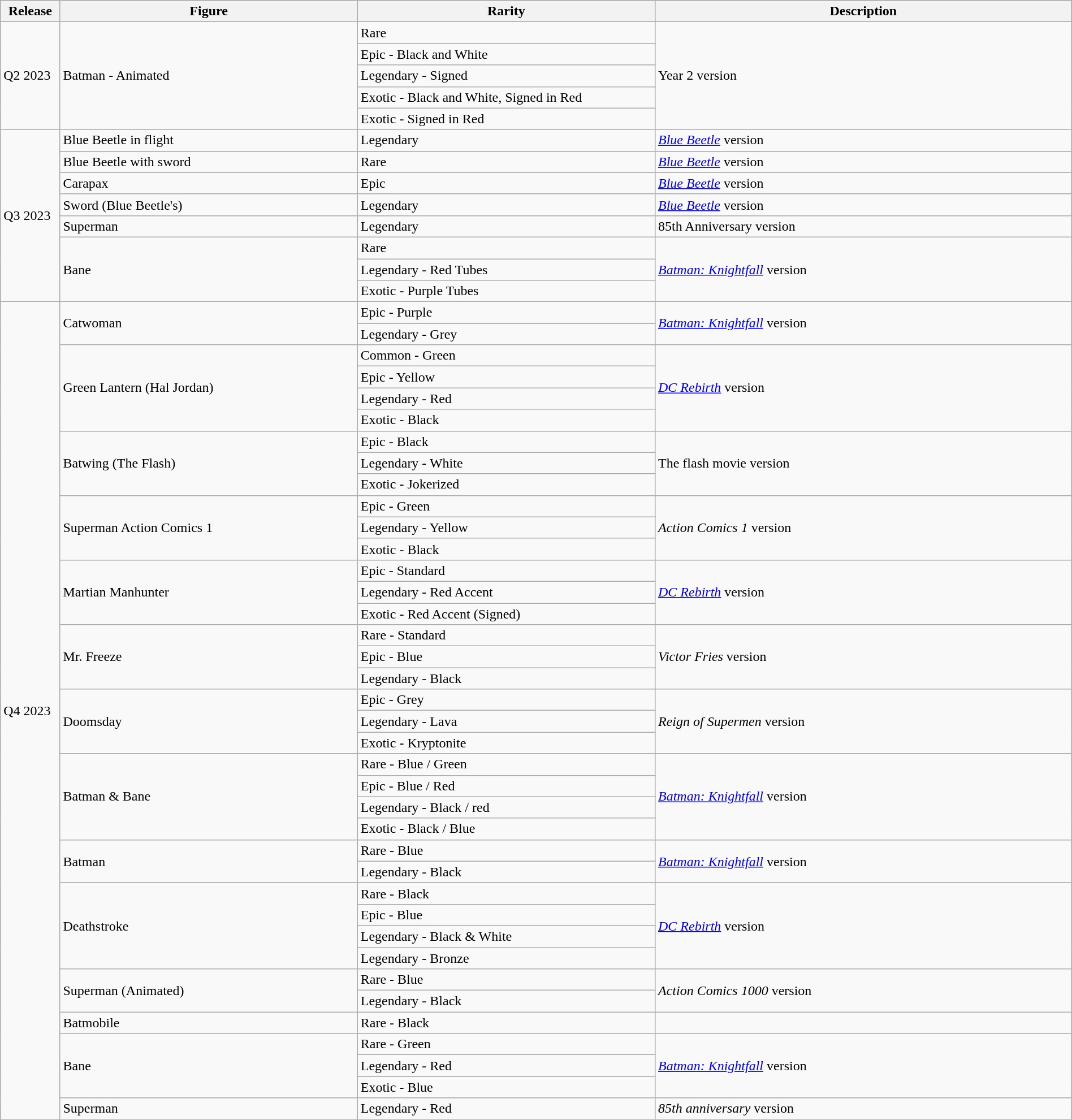<table class="wikitable" style="width:100%;">
<tr>
<th width=5%!scope="col">Release</th>
<th width=25%!scope="col">Figure</th>
<th width=25%!scope="col">Rarity</th>
<th width=35%!scope="col">Description</th>
</tr>
<tr>
<td rowspan=5>Q2 2023</td>
<td rowspan=5>Batman - Animated</td>
<td>Rare</td>
<td rowspan=5>Year 2 version</td>
</tr>
<tr>
<td>Epic - Black and White</td>
</tr>
<tr>
<td>Legendary - Signed</td>
</tr>
<tr>
<td>Exotic - Black and White, Signed in Red</td>
</tr>
<tr>
<td>Exotic - Signed in Red</td>
</tr>
<tr>
<td rowspan=8>Q3 2023</td>
<td>Blue Beetle in flight</td>
<td>Legendary</td>
<td><em><a href='#'>Blue Beetle</a></em> version</td>
</tr>
<tr>
<td>Blue Beetle with sword</td>
<td>Rare</td>
<td><em><a href='#'>Blue Beetle</a></em> version</td>
</tr>
<tr>
<td>Carapax</td>
<td>Epic</td>
<td><em><a href='#'>Blue Beetle</a></em> version</td>
</tr>
<tr>
<td>Sword (Blue Beetle's)</td>
<td>Legendary</td>
<td><em><a href='#'>Blue Beetle</a></em> version</td>
</tr>
<tr>
<td>Superman</td>
<td>Legendary</td>
<td>85th Anniversary version</td>
</tr>
<tr>
<td rowspan=3>Bane</td>
<td>Rare</td>
<td rowspan=3><em><a href='#'>Batman: Knightfall</a></em> version</td>
</tr>
<tr>
<td>Legendary - Red Tubes</td>
</tr>
<tr>
<td>Exotic - Purple Tubes</td>
</tr>
<tr>
<td rowspan=38>Q4 2023</td>
<td rowspan=2>Catwoman</td>
<td>Epic - Purple</td>
<td rowspan=2><em><a href='#'>Batman: Knightfall</a></em> version</td>
</tr>
<tr>
<td>Legendary - Grey</td>
</tr>
<tr>
<td rowspan=4>Green Lantern (Hal Jordan)</td>
<td>Common - Green</td>
<td rowspan=4><em><a href='#'>DC Rebirth</a></em> version</td>
</tr>
<tr>
<td>Epic - Yellow</td>
</tr>
<tr>
<td>Legendary - Red</td>
</tr>
<tr>
<td>Exotic - Black</td>
</tr>
<tr>
<td rowspan=3>Batwing (The Flash)</td>
<td>Epic - Black</td>
<td rowspan=3>The flash movie version</td>
</tr>
<tr>
<td>Legendary - White</td>
</tr>
<tr>
<td>Exotic - Jokerized</td>
</tr>
<tr>
<td rowspan=3>Superman Action Comics 1</td>
<td>Epic - Green</td>
<td rowspan=3><em>Action Comics 1</em> version</td>
</tr>
<tr>
<td>Legendary - Yellow</td>
</tr>
<tr>
<td>Exotic - Black</td>
</tr>
<tr>
<td rowspan=3>Martian Manhunter</td>
<td>Epic - Standard</td>
<td rowspan=3><em><a href='#'>DC Rebirth</a></em> version</td>
</tr>
<tr>
<td>Legendary - Red Accent</td>
</tr>
<tr>
<td>Exotic - Red Accent (Signed)</td>
</tr>
<tr>
<td rowspan=3>Mr. Freeze</td>
<td>Rare - Standard</td>
<td rowspan=3><em>Victor Fries</em> version</td>
</tr>
<tr>
<td>Epic - Blue</td>
</tr>
<tr>
<td>Legendary - Black</td>
</tr>
<tr>
<td rowspan=3>Doomsday</td>
<td>Epic - Grey</td>
<td rowspan=3><em>Reign of Supermen</em> version</td>
</tr>
<tr>
<td>Legendary - Lava</td>
</tr>
<tr>
<td>Exotic - Kryptonite</td>
</tr>
<tr>
<td rowspan=4>Batman & Bane</td>
<td>Rare - Blue / Green</td>
<td rowspan=4><em><a href='#'>Batman: Knightfall</a></em> version</td>
</tr>
<tr>
<td>Epic - Blue / Red</td>
</tr>
<tr>
<td>Legendary - Black / red</td>
</tr>
<tr>
<td>Exotic - Black / Blue</td>
</tr>
<tr>
<td rowspan=2>Batman</td>
<td>Rare - Blue</td>
<td rowspan=2><em><a href='#'>Batman: Knightfall</a></em> version</td>
</tr>
<tr>
<td>Legendary - Black</td>
</tr>
<tr>
<td rowspan=4>Deathstroke</td>
<td>Rare - Black</td>
<td rowspan=4><em><a href='#'>DC Rebirth</a></em> version</td>
</tr>
<tr>
<td>Epic - Blue</td>
</tr>
<tr>
<td>Legendary - Black & White</td>
</tr>
<tr>
<td>Legendary - Bronze</td>
</tr>
<tr>
<td rowspan=2>Superman (Animated)</td>
<td>Rare - Blue</td>
<td rowspan=2><em>Action Comics 1000</em> version</td>
</tr>
<tr>
<td>Legendary - Black</td>
</tr>
<tr>
<td>Batmobile</td>
<td>Rare - Black</td>
<td></td>
</tr>
<tr>
<td rowspan=3>Bane</td>
<td>Rare - Green</td>
<td rowspan=3><em><a href='#'>Batman: Knightfall</a></em> version</td>
</tr>
<tr>
<td>Legendary - Red</td>
</tr>
<tr>
<td>Exotic - Blue</td>
</tr>
<tr>
<td>Superman</td>
<td>Legendary - Red</td>
<td><em>85th anniversary</em> version</td>
</tr>
</table>
